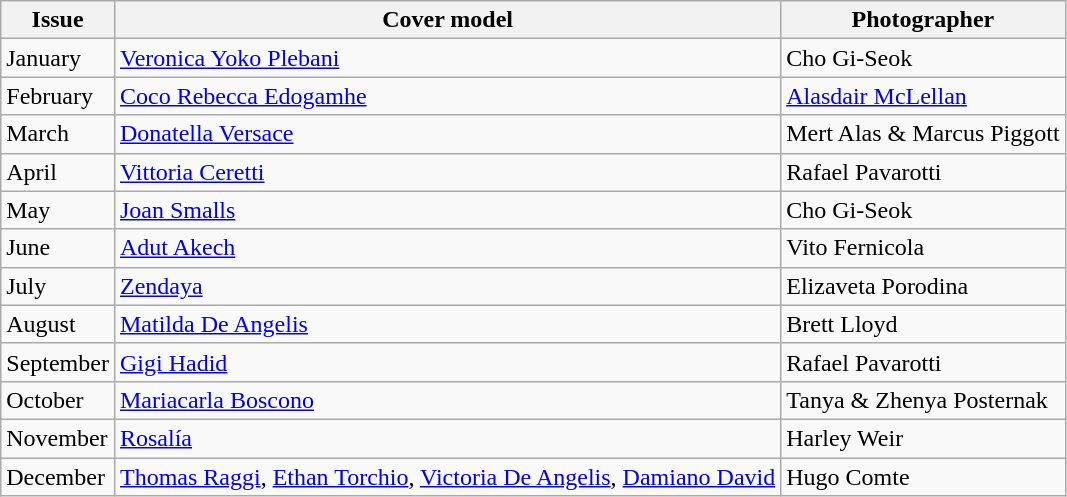<table class="sortable wikitable">
<tr>
<th>Issue</th>
<th>Cover model</th>
<th>Photographer</th>
</tr>
<tr>
<td>January</td>
<td><a href='#'>Veronica Yoko Plebani</a></td>
<td>Cho Gi-Seok</td>
</tr>
<tr>
<td>February</td>
<td><a href='#'>Coco Rebecca Edogamhe</a></td>
<td><a href='#'>Alasdair McLellan</a></td>
</tr>
<tr>
<td>March</td>
<td><a href='#'>Donatella Versace</a></td>
<td>Mert Alas & Marcus Piggott</td>
</tr>
<tr>
<td>April</td>
<td><a href='#'>Vittoria Ceretti</a></td>
<td>Rafael Pavarotti</td>
</tr>
<tr>
<td>May</td>
<td><a href='#'>Joan Smalls</a></td>
<td>Cho Gi-Seok</td>
</tr>
<tr>
<td>June</td>
<td><a href='#'>Adut Akech</a></td>
<td>Vito Fernicola</td>
</tr>
<tr>
<td>July</td>
<td><a href='#'>Zendaya</a></td>
<td>Elizaveta Porodina</td>
</tr>
<tr>
<td>August</td>
<td><a href='#'>Matilda De Angelis</a></td>
<td>Brett Lloyd</td>
</tr>
<tr>
<td>September</td>
<td><a href='#'>Gigi Hadid</a></td>
<td>Rafael Pavarotti</td>
</tr>
<tr>
<td>October</td>
<td><a href='#'>Mariacarla Boscono</a></td>
<td>Tanya & Zhenya Posternak</td>
</tr>
<tr>
<td>November</td>
<td><a href='#'>Rosalía</a></td>
<td>Harley Weir</td>
</tr>
<tr>
<td>December</td>
<td><a href='#'>Thomas Raggi</a>, <a href='#'>Ethan Torchio</a>, <a href='#'>Victoria De Angelis</a>, <a href='#'>Damiano David</a></td>
<td>Hugo Comte</td>
</tr>
</table>
